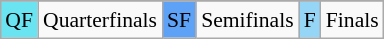<table class="wikitable" style="margin:0.5em auto; font-size:90%; line-height:1.25em;">
<tr>
</tr>
<tr>
<td bgcolor="#6be4f2" align=center>QF</td>
<td>Quarterfinals</td>
<td bgcolor="#5ea2f7" align=center>SF</td>
<td>Semifinals</td>
<td bgcolor="#95d6f7" align=center>F</td>
<td>Finals</td>
</tr>
</table>
